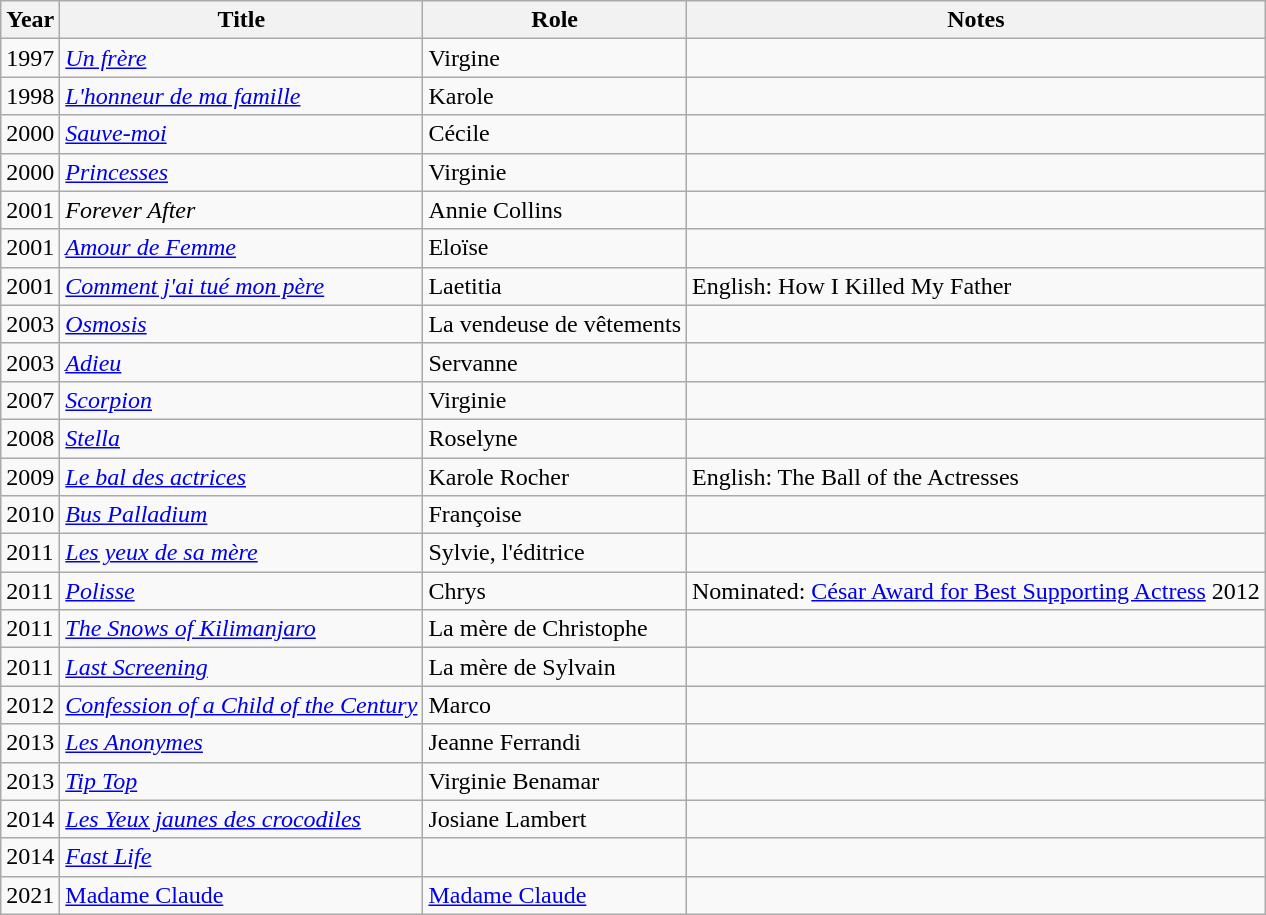<table class="wikitable">
<tr>
<th>Year</th>
<th>Title</th>
<th>Role</th>
<th>Notes</th>
</tr>
<tr>
<td>1997</td>
<td><em><a href='#'>Un frère</a></em></td>
<td>Virgine</td>
<td></td>
</tr>
<tr>
<td>1998</td>
<td><em><a href='#'>L'honneur de ma famille</a></em></td>
<td>Karole</td>
<td></td>
</tr>
<tr>
<td>2000</td>
<td><em><a href='#'>Sauve-moi</a></em></td>
<td>Cécile</td>
<td></td>
</tr>
<tr>
<td>2000</td>
<td><em><a href='#'>Princesses</a></em></td>
<td>Virginie</td>
<td></td>
</tr>
<tr>
<td>2001</td>
<td><em>Forever After</em></td>
<td>Annie Collins</td>
<td></td>
</tr>
<tr>
<td>2001</td>
<td><em><a href='#'>Amour de Femme</a></em></td>
<td>Eloïse</td>
<td></td>
</tr>
<tr>
<td>2001</td>
<td><em><a href='#'>Comment j'ai tué mon père</a></em></td>
<td>Laetitia</td>
<td>English: How I Killed My Father</td>
</tr>
<tr>
<td>2003</td>
<td><em><a href='#'>Osmosis</a></em></td>
<td>La vendeuse de vêtements</td>
<td></td>
</tr>
<tr>
<td>2003</td>
<td><em><a href='#'>Adieu</a></em></td>
<td>Servanne</td>
<td></td>
</tr>
<tr>
<td>2007</td>
<td><em><a href='#'>Scorpion</a></em></td>
<td>Virginie</td>
<td></td>
</tr>
<tr>
<td>2008</td>
<td><em><a href='#'>Stella</a></em></td>
<td>Roselyne</td>
<td></td>
</tr>
<tr>
<td>2009</td>
<td><em><a href='#'>Le bal des actrices</a></em></td>
<td>Karole Rocher</td>
<td>English: The Ball of the Actresses</td>
</tr>
<tr>
<td>2010</td>
<td><em><a href='#'>Bus Palladium</a></em></td>
<td>Françoise</td>
<td></td>
</tr>
<tr>
<td>2011</td>
<td><em><a href='#'>Les yeux de sa mère</a></em></td>
<td>Sylvie, l'éditrice</td>
<td></td>
</tr>
<tr>
<td>2011</td>
<td><em><a href='#'>Polisse</a></em></td>
<td>Chrys</td>
<td>Nominated: <a href='#'>César Award for Best Supporting Actress</a> 2012</td>
</tr>
<tr>
<td>2011</td>
<td><em><a href='#'>The Snows of Kilimanjaro</a></em></td>
<td>La mère de Christophe</td>
<td></td>
</tr>
<tr>
<td>2011</td>
<td><em><a href='#'>Last Screening</a></em></td>
<td>La mère de Sylvain</td>
<td></td>
</tr>
<tr>
<td>2012</td>
<td><em><a href='#'>Confession of a Child of the Century</a></em></td>
<td>Marco</td>
<td></td>
</tr>
<tr>
<td>2013</td>
<td><em><a href='#'>Les Anonymes</a></em></td>
<td>Jeanne Ferrandi</td>
<td></td>
</tr>
<tr>
<td>2013</td>
<td><em><a href='#'>Tip Top</a></em></td>
<td>Virginie Benamar</td>
<td></td>
</tr>
<tr>
<td>2014</td>
<td><em><a href='#'>Les Yeux jaunes des crocodiles</a></em></td>
<td>Josiane Lambert</td>
<td></td>
</tr>
<tr>
<td>2014</td>
<td><em><a href='#'>Fast Life</a></em></td>
<td></td>
<td></td>
</tr>
<tr>
<td>2021</td>
<td><a href='#'>Madame Claude</a></td>
<td><a href='#'>Madame Claude</a></td>
<td></td>
</tr>
</table>
